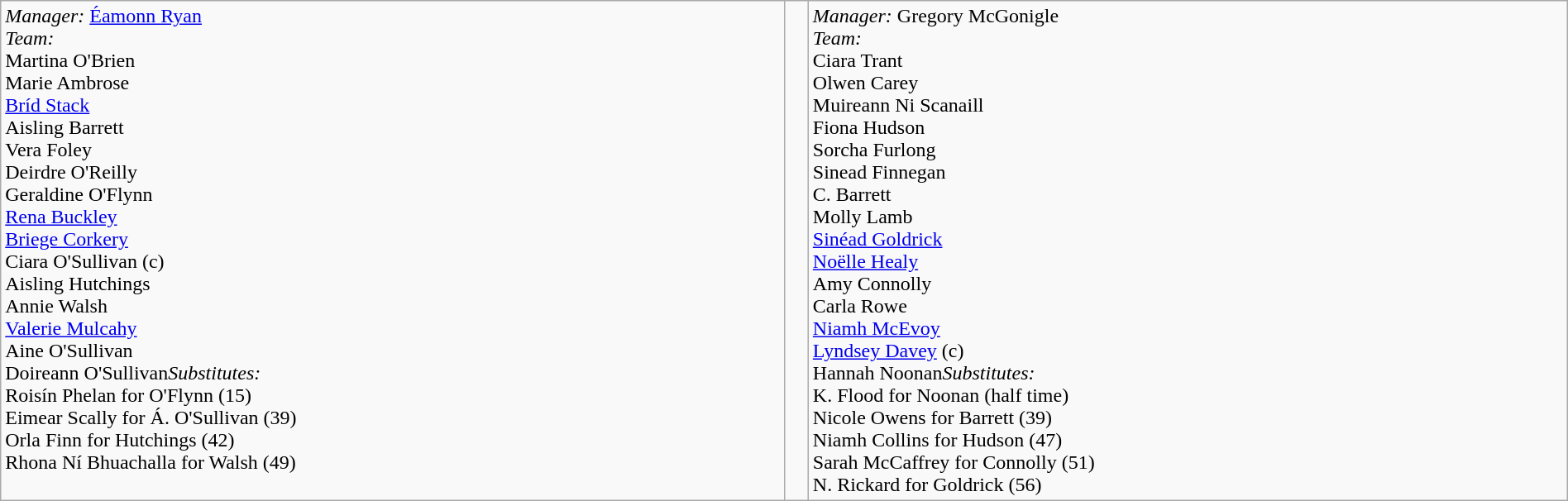<table border=0 class="wikitable" width=100%>
<tr>
<td valign=top><em>Manager:</em> <a href='#'>Éamonn Ryan</a><br><em>Team:</em><br> Martina O'Brien<br> Marie Ambrose<br> <a href='#'>Bríd Stack</a> <br> Aisling Barrett<br> Vera Foley<br> Deirdre O'Reilly<br> Geraldine O'Flynn<br> <a href='#'>Rena Buckley</a><br> <a href='#'>Briege Corkery</a><br> Ciara O'Sullivan (c)<br> Aisling Hutchings<br> Annie Walsh<br> <a href='#'>Valerie Mulcahy</a><br> Aine O'Sullivan <br>     Doireann O'Sullivan<em>Substitutes:</em><br>Roisín Phelan for O'Flynn (15)<br>Eimear Scally for Á. O'Sullivan (39)<br>Orla Finn for Hutchings (42)<br>Rhona Ní Bhuachalla for Walsh (49)</td>
<td valign=middle align=center><br></td>
<td valign=top><em>Manager:</em> Gregory McGonigle<br><em>Team:</em><br> Ciara Trant<br> Olwen Carey<br> Muireann Ni Scanaill <br> Fiona Hudson<br> Sorcha Furlong <br> Sinead Finnegan <br> C. Barrett <br> Molly Lamb<br> <a href='#'>Sinéad Goldrick</a><br> <a href='#'>Noëlle Healy</a><br> Amy Connolly<br> Carla Rowe <br> <a href='#'>Niamh McEvoy</a><br> <a href='#'>Lyndsey Davey</a> (c)<br> Hannah Noonan<em>Substitutes:</em><br>K. Flood for Noonan (half time)<br>Nicole Owens for Barrett (39)<br>Niamh Collins for Hudson (47)<br>Sarah McCaffrey for Connolly (51)<br>N. Rickard for Goldrick (56)</td>
</tr>
</table>
